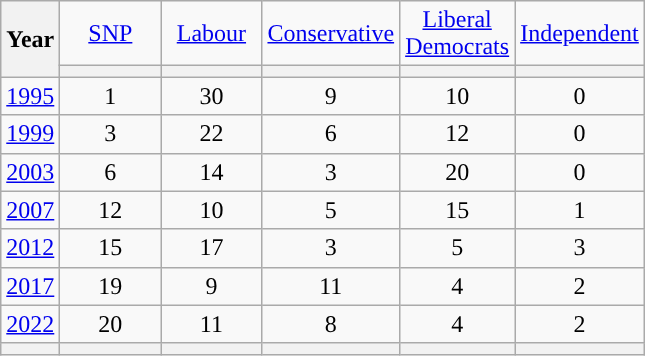<table class=wikitable style=text-align:center>
<tr>
<th rowspan=2>Year</th>
<td width="60"><a href='#'>SNP</a></td>
<td width="60"><a href='#'>Labour</a></td>
<td width="60"><a href='#'>Conservative</a></td>
<td width="60"><a href='#'>Liberal Democrats</a></td>
<td width="60"><a href='#'>Independent</a></td>
</tr>
<tr>
<th style="background-color: "></th>
<th style="background-color: "></th>
<th style="background-color: "></th>
<th style="background-color: "></th>
<th style="background-color: "></th>
</tr>
<tr>
<td><a href='#'>1995</a></td>
<td>1</td>
<td>30</td>
<td>9</td>
<td>10</td>
<td>0</td>
</tr>
<tr>
<td><a href='#'>1999</a></td>
<td>3</td>
<td>22</td>
<td>6</td>
<td>12</td>
<td>0</td>
</tr>
<tr>
<td><a href='#'>2003</a></td>
<td>6</td>
<td>14</td>
<td>3</td>
<td>20</td>
<td>0</td>
</tr>
<tr>
<td><a href='#'>2007</a></td>
<td>12</td>
<td>10</td>
<td>5</td>
<td>15</td>
<td>1</td>
</tr>
<tr>
<td><a href='#'>2012</a></td>
<td>15</td>
<td>17</td>
<td>3</td>
<td>5</td>
<td>3</td>
</tr>
<tr>
<td><a href='#'>2017</a></td>
<td>19</td>
<td>9</td>
<td>11</td>
<td>4</td>
<td>2</td>
</tr>
<tr>
<td><a href='#'>2022</a></td>
<td>20</td>
<td>11</td>
<td>8</td>
<td>4</td>
<td>2</td>
</tr>
<tr>
<th></th>
<th style="background-color: "></th>
<th style="background-color: "></th>
<th style="background-color: "></th>
<th style="background-color: "></th>
<th style="background-color: "></th>
</tr>
</table>
